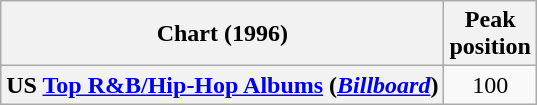<table class="wikitable sortable plainrowheaders" style="text-align:center">
<tr>
<th scope="col">Chart (1996)</th>
<th scope="col">Peak<br>position</th>
</tr>
<tr>
<th scope="row">US <a href='#'>Top R&B/Hip-Hop Albums</a> (<em><a href='#'>Billboard</a></em>)</th>
<td>100</td>
</tr>
</table>
